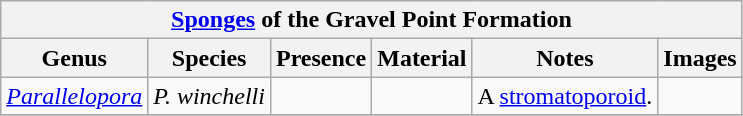<table class="wikitable" align="center">
<tr>
<th colspan="6" align="center"><strong><a href='#'>Sponges</a> of the Gravel Point Formation</strong></th>
</tr>
<tr>
<th>Genus</th>
<th>Species</th>
<th>Presence</th>
<th><strong>Material</strong></th>
<th>Notes</th>
<th>Images</th>
</tr>
<tr>
<td><em><a href='#'>Parallelopora</a></em></td>
<td><em>P. winchelli</em></td>
<td></td>
<td></td>
<td>A <a href='#'>stromatoporoid</a>.</td>
<td></td>
</tr>
<tr>
</tr>
</table>
